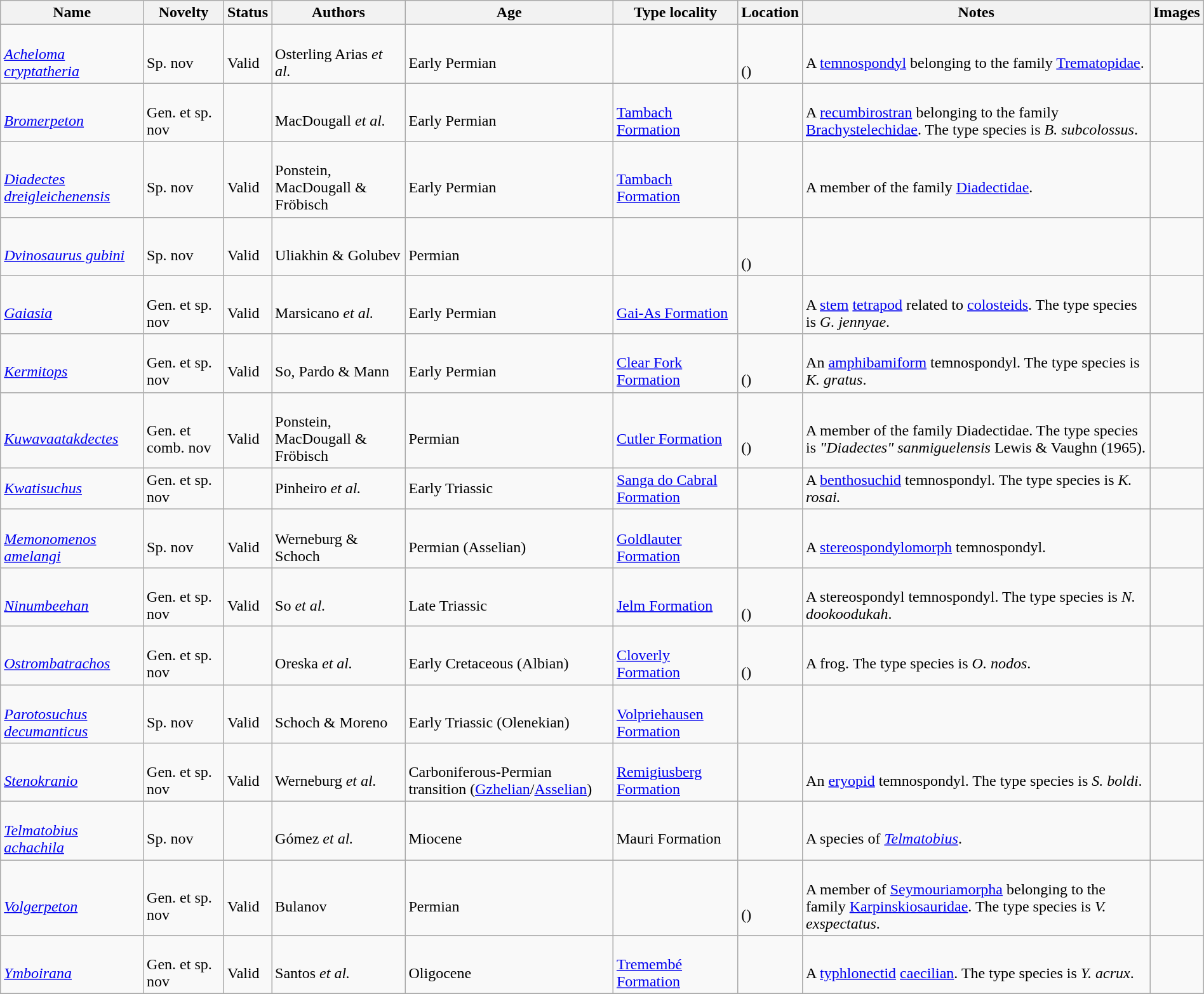<table class="wikitable sortable" align="center" width="100%">
<tr>
<th>Name</th>
<th>Novelty</th>
<th>Status</th>
<th>Authors</th>
<th>Age</th>
<th>Type locality</th>
<th>Location</th>
<th>Notes</th>
<th>Images</th>
</tr>
<tr>
<td><br><em><a href='#'>Acheloma cryptatheria</a></em></td>
<td><br>Sp. nov</td>
<td><br>Valid</td>
<td><br>Osterling Arias <em>et al.</em></td>
<td><br>Early Permian</td>
<td></td>
<td><br><br>()</td>
<td><br>A <a href='#'>temnospondyl</a> belonging to the family <a href='#'>Trematopidae</a>.</td>
<td></td>
</tr>
<tr>
<td><br><em><a href='#'>Bromerpeton</a></em></td>
<td><br>Gen. et sp. nov</td>
<td></td>
<td><br>MacDougall <em>et al.</em></td>
<td><br>Early Permian</td>
<td><br><a href='#'>Tambach Formation</a></td>
<td><br></td>
<td><br>A <a href='#'>recumbirostran</a> belonging to the family <a href='#'>Brachystelechidae</a>. The type species is <em>B. subcolossus</em>.</td>
<td></td>
</tr>
<tr>
<td><br><em><a href='#'>Diadectes dreigleichenensis</a></em></td>
<td><br>Sp. nov</td>
<td><br>Valid</td>
<td><br>Ponstein, MacDougall & Fröbisch</td>
<td><br>Early Permian</td>
<td><br><a href='#'>Tambach Formation</a></td>
<td><br></td>
<td><br>A member of the family <a href='#'>Diadectidae</a>.</td>
<td></td>
</tr>
<tr>
<td><br><em><a href='#'>Dvinosaurus gubini</a></em></td>
<td><br>Sp. nov</td>
<td><br>Valid</td>
<td><br>Uliakhin & Golubev</td>
<td><br>Permian</td>
<td></td>
<td><br><br>()</td>
<td></td>
<td></td>
</tr>
<tr>
<td><br><em><a href='#'>Gaiasia</a></em></td>
<td><br>Gen. et sp. nov</td>
<td><br>Valid</td>
<td><br>Marsicano <em>et al.</em></td>
<td><br>Early Permian</td>
<td><br><a href='#'>Gai-As Formation</a></td>
<td><br></td>
<td><br>A <a href='#'>stem</a> <a href='#'>tetrapod</a> related to <a href='#'>colosteids</a>. The type species is <em>G. jennyae</em>.</td>
<td></td>
</tr>
<tr>
<td><br><em><a href='#'>Kermitops</a></em></td>
<td><br>Gen. et sp. nov</td>
<td><br>Valid</td>
<td><br>So, Pardo & Mann</td>
<td><br>Early Permian</td>
<td><br><a href='#'>Clear Fork Formation</a></td>
<td><br><br>()</td>
<td><br>An <a href='#'>amphibamiform</a> temnospondyl. The type species is <em>K. gratus</em>.</td>
<td></td>
</tr>
<tr>
<td><br><em><a href='#'>Kuwavaatakdectes</a></em></td>
<td><br>Gen. et comb. nov</td>
<td><br>Valid</td>
<td><br>Ponstein, MacDougall & Fröbisch</td>
<td><br>Permian</td>
<td><br><a href='#'>Cutler Formation</a></td>
<td><br><br>()</td>
<td><br>A member of the family Diadectidae. The type species is <em>"Diadectes" sanmiguelensis</em> Lewis & Vaughn (1965).</td>
<td></td>
</tr>
<tr>
<td><em><a href='#'>Kwatisuchus</a></em></td>
<td>Gen. et sp. nov</td>
<td></td>
<td>Pinheiro <em>et al.</em></td>
<td>Early Triassic</td>
<td><a href='#'>Sanga do Cabral Formation</a></td>
<td></td>
<td>A <a href='#'>benthosuchid</a> temnospondyl. The type species is <em>K. rosai.</em></td>
<td></td>
</tr>
<tr>
<td><br><em><a href='#'>Memonomenos amelangi</a></em></td>
<td><br>Sp. nov</td>
<td><br>Valid</td>
<td><br>Werneburg & Schoch</td>
<td><br>Permian (Asselian)</td>
<td><br><a href='#'>Goldlauter Formation</a></td>
<td><br></td>
<td><br>A <a href='#'>stereospondylomorph</a> temnospondyl.</td>
<td></td>
</tr>
<tr>
<td><br><em><a href='#'>Ninumbeehan</a></em></td>
<td><br>Gen. et sp. nov</td>
<td><br>Valid</td>
<td><br>So <em>et al.</em></td>
<td><br>Late Triassic</td>
<td><br><a href='#'>Jelm Formation</a></td>
<td><br><br>()</td>
<td><br>A stereospondyl temnospondyl. The type species is <em>N. dookoodukah</em>.</td>
<td></td>
</tr>
<tr>
<td><br><em><a href='#'>Ostrombatrachos</a></em></td>
<td><br>Gen. et sp. nov</td>
<td></td>
<td><br>Oreska <em>et al.</em></td>
<td><br>Early Cretaceous (Albian)</td>
<td><br><a href='#'>Cloverly Formation</a></td>
<td><br><br>()</td>
<td><br>A frog. The type species is <em>O. nodos</em>.</td>
<td></td>
</tr>
<tr>
<td><br><em><a href='#'>Parotosuchus decumanticus</a></em></td>
<td><br>Sp. nov</td>
<td><br>Valid</td>
<td><br>Schoch & Moreno</td>
<td><br>Early Triassic (Olenekian)</td>
<td><br><a href='#'>Volpriehausen Formation</a></td>
<td><br></td>
<td></td>
<td></td>
</tr>
<tr>
<td><br><em><a href='#'>Stenokranio</a></em></td>
<td><br>Gen. et sp. nov</td>
<td><br>Valid</td>
<td><br>Werneburg <em>et al.</em></td>
<td><br>Carboniferous-Permian transition (<a href='#'>Gzhelian</a>/<a href='#'>Asselian</a>)</td>
<td><br><a href='#'>Remigiusberg Formation</a></td>
<td><br></td>
<td><br>An <a href='#'>eryopid</a> temnospondyl. The type species is <em>S. boldi</em>.</td>
<td></td>
</tr>
<tr>
<td><br><em><a href='#'>Telmatobius achachila</a></em></td>
<td><br>Sp. nov</td>
<td></td>
<td><br>Gómez <em>et al.</em></td>
<td><br>Miocene</td>
<td><br>Mauri Formation</td>
<td><br></td>
<td><br>A species of <em><a href='#'>Telmatobius</a></em>.</td>
<td></td>
</tr>
<tr>
<td><br><em><a href='#'>Volgerpeton</a></em></td>
<td><br>Gen. et sp. nov</td>
<td><br>Valid</td>
<td><br>Bulanov</td>
<td><br>Permian</td>
<td></td>
<td><br><br>()</td>
<td><br>A member of <a href='#'>Seymouriamorpha</a> belonging to the family <a href='#'>Karpinskiosauridae</a>. The type species is <em>V. exspectatus</em>.</td>
<td></td>
</tr>
<tr>
<td><br><em><a href='#'>Ymboirana</a></em></td>
<td><br>Gen. et sp. nov</td>
<td><br>Valid</td>
<td><br>Santos <em>et al.</em></td>
<td><br>Oligocene</td>
<td><br><a href='#'>Tremembé Formation</a></td>
<td><br></td>
<td><br>A <a href='#'>typhlonectid</a> <a href='#'>caecilian</a>. The type species is <em>Y. acrux</em>.</td>
<td></td>
</tr>
<tr>
</tr>
</table>
